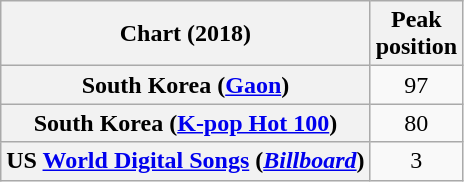<table class="wikitable sortable plainrowheaders" style="text-align:center">
<tr>
<th scope="col">Chart (2018)</th>
<th scope="col">Peak<br>position</th>
</tr>
<tr>
<th scope="row">South Korea (<a href='#'>Gaon</a>)</th>
<td>97</td>
</tr>
<tr>
<th scope="row">South Korea (<a href='#'>K-pop Hot 100</a>)</th>
<td>80</td>
</tr>
<tr>
<th scope="row">US <a href='#'>World Digital Songs</a> (<em><a href='#'>Billboard</a></em>)</th>
<td>3</td>
</tr>
</table>
